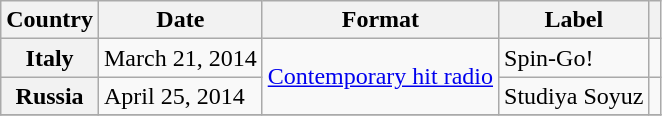<table class="wikitable plainrowheaders">
<tr>
<th scope="col">Country</th>
<th scope="col">Date</th>
<th scope="col">Format</th>
<th scope="col">Label</th>
<th scope="col"></th>
</tr>
<tr>
<th scope="row">Italy</th>
<td>March 21, 2014</td>
<td rowspan="2"><a href='#'>Contemporary hit radio</a></td>
<td>Spin-Go!</td>
<td></td>
</tr>
<tr>
<th scope="row">Russia</th>
<td>April 25, 2014</td>
<td>Studiya Soyuz</td>
<td></td>
</tr>
<tr>
</tr>
</table>
